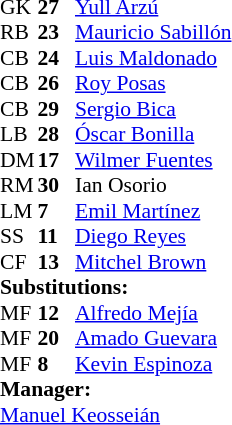<table style = "font-size: 90%" cellspacing = "0" cellpadding = "0">
<tr>
<td colspan = 4></td>
</tr>
<tr>
<th style="width:25px;"></th>
<th style="width:25px;"></th>
</tr>
<tr>
<td>GK</td>
<td><strong>27</strong></td>
<td> <a href='#'>Yull Arzú</a></td>
</tr>
<tr>
<td>RB</td>
<td><strong>23</strong></td>
<td> <a href='#'>Mauricio Sabillón</a></td>
</tr>
<tr>
<td>CB</td>
<td><strong>24</strong></td>
<td> <a href='#'>Luis Maldonado</a></td>
</tr>
<tr>
<td>CB</td>
<td><strong>26</strong></td>
<td> <a href='#'>Roy Posas</a></td>
</tr>
<tr>
<td>CB</td>
<td><strong>29</strong></td>
<td> <a href='#'>Sergio Bica</a></td>
</tr>
<tr>
<td>LB</td>
<td><strong>28</strong></td>
<td> <a href='#'>Óscar Bonilla</a></td>
</tr>
<tr>
<td>DM</td>
<td><strong>17</strong></td>
<td> <a href='#'>Wilmer Fuentes</a></td>
<td></td>
<td></td>
</tr>
<tr>
<td>RM</td>
<td><strong>30</strong></td>
<td> Ian Osorio</td>
</tr>
<tr>
<td>LM</td>
<td><strong>7</strong></td>
<td> <a href='#'>Emil Martínez</a></td>
<td></td>
<td></td>
</tr>
<tr>
<td>SS</td>
<td><strong>11</strong></td>
<td> <a href='#'>Diego Reyes</a></td>
</tr>
<tr>
<td>CF</td>
<td><strong>13</strong></td>
<td> <a href='#'>Mitchel Brown</a></td>
<td></td>
<td></td>
</tr>
<tr>
<td colspan = 3><strong>Substitutions:</strong></td>
</tr>
<tr>
<td>MF</td>
<td><strong>12</strong></td>
<td> <a href='#'>Alfredo Mejía</a></td>
<td></td>
<td></td>
</tr>
<tr>
<td>MF</td>
<td><strong>20</strong></td>
<td> <a href='#'>Amado Guevara</a></td>
<td></td>
<td></td>
</tr>
<tr>
<td>MF</td>
<td><strong>8</strong></td>
<td> <a href='#'>Kevin Espinoza</a></td>
<td></td>
<td></td>
</tr>
<tr>
<td colspan = 3><strong>Manager:</strong></td>
</tr>
<tr>
<td colspan = 3> <a href='#'>Manuel Keosseián</a></td>
</tr>
</table>
